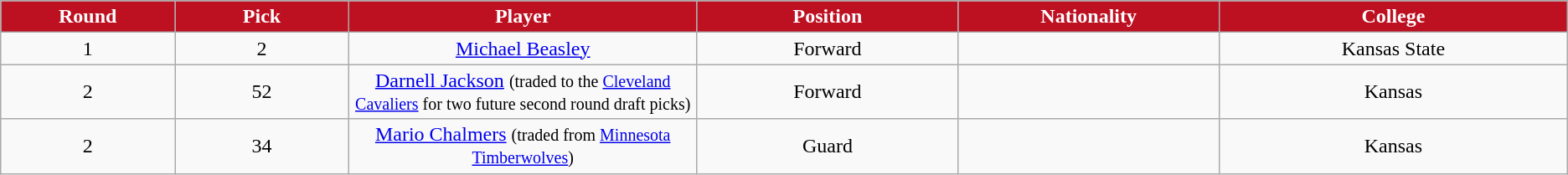<table class="wikitable sortable sortable">
<tr>
<th style="background:#BD1021; color:white" width="10%">Round</th>
<th style="background:#BD1021; color:white" width="10%">Pick</th>
<th style="background:#BD1021; color:white" width="20%">Player</th>
<th style="background:#BD1021; color:white" width="15%">Position</th>
<th style="background:#BD1021; color:white" width="15%">Nationality</th>
<th style="background:#BD1021; color:white" width="20%">College</th>
</tr>
<tr style="text-align: center">
<td>1</td>
<td>2</td>
<td><a href='#'>Michael Beasley</a></td>
<td>Forward</td>
<td></td>
<td>Kansas State</td>
</tr>
<tr style="text-align: center">
<td>2</td>
<td>52</td>
<td><a href='#'>Darnell Jackson</a> <small>(traded to the <a href='#'>Cleveland Cavaliers</a> for two future second round draft picks)</small></td>
<td>Forward</td>
<td></td>
<td>Kansas</td>
</tr>
<tr style="text-align: center">
<td>2</td>
<td>34</td>
<td><a href='#'>Mario Chalmers</a> <small>(traded from <a href='#'>Minnesota Timberwolves</a>)</small></td>
<td>Guard</td>
<td></td>
<td>Kansas</td>
</tr>
</table>
